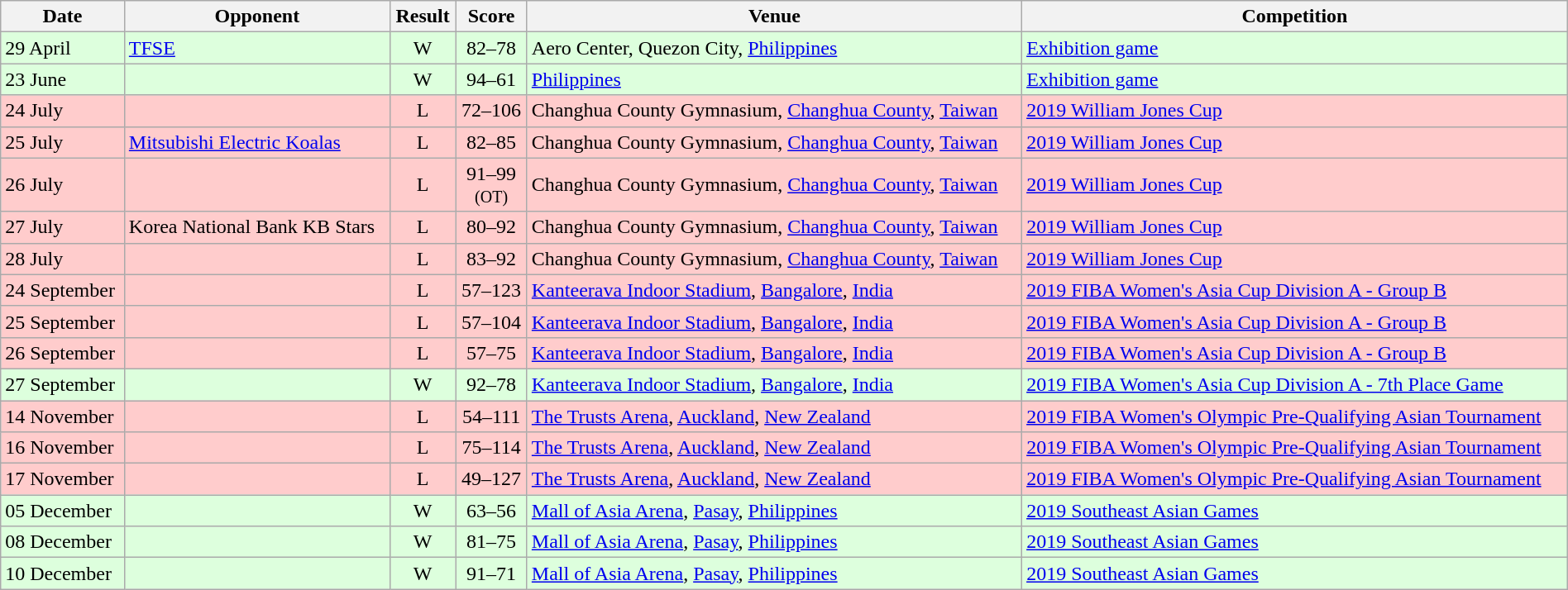<table width=100% class="wikitable">
<tr>
<th>Date</th>
<th>Opponent</th>
<th>Result</th>
<th>Score</th>
<th>Venue</th>
<th>Competition</th>
</tr>
<tr style="background:#dfd;">
<td>29 April</td>
<td> <a href='#'>TFSE</a></td>
<td align=center>W</td>
<td align=center>82–78</td>
<td> Aero Center, Quezon City, <a href='#'>Philippines</a></td>
<td><a href='#'>Exhibition game</a></td>
</tr>
<tr style="background:#dfd;">
<td>23 June</td>
<td></td>
<td align=center>W</td>
<td align=center>94–61</td>
<td> <a href='#'>Philippines</a></td>
<td><a href='#'>Exhibition game</a></td>
</tr>
<tr style="background:#fcc;">
<td>24 July</td>
<td></td>
<td align=center>L</td>
<td align=center>72–106</td>
<td> Changhua County Gymnasium, <a href='#'>Changhua County</a>, <a href='#'>Taiwan</a></td>
<td><a href='#'>2019 William Jones Cup</a></td>
</tr>
<tr style="background:#fcc;">
<td>25 July</td>
<td> <a href='#'>Mitsubishi Electric Koalas</a></td>
<td align=center>L</td>
<td align=center>82–85</td>
<td> Changhua County Gymnasium, <a href='#'>Changhua County</a>, <a href='#'>Taiwan</a></td>
<td><a href='#'>2019 William Jones Cup</a></td>
</tr>
<tr style="background:#fcc;">
<td>26 July</td>
<td></td>
<td align=center>L</td>
<td align=center>91–99<br><small>(OT)</small></td>
<td> Changhua County Gymnasium, <a href='#'>Changhua County</a>, <a href='#'>Taiwan</a></td>
<td><a href='#'>2019 William Jones Cup</a></td>
</tr>
<tr style="background:#fcc;">
<td>27 July</td>
<td> Korea National Bank KB Stars</td>
<td align=center>L</td>
<td align=center>80–92</td>
<td> Changhua County Gymnasium, <a href='#'>Changhua County</a>, <a href='#'>Taiwan</a></td>
<td><a href='#'>2019 William Jones Cup</a></td>
</tr>
<tr style="background:#fcc;">
<td>28 July</td>
<td></td>
<td align=center>L</td>
<td align=center>83–92</td>
<td> Changhua County Gymnasium, <a href='#'>Changhua County</a>, <a href='#'>Taiwan</a></td>
<td><a href='#'>2019 William Jones Cup</a></td>
</tr>
<tr style="background:#fcc;">
<td>24 September</td>
<td></td>
<td align=center>L</td>
<td align=center>57–123</td>
<td> <a href='#'>Kanteerava Indoor Stadium</a>, <a href='#'>Bangalore</a>, <a href='#'>India</a></td>
<td><a href='#'>2019 FIBA Women's Asia Cup Division A - Group B</a></td>
</tr>
<tr style="background:#fcc;">
<td>25 September</td>
<td></td>
<td align=center>L</td>
<td align=center>57–104</td>
<td> <a href='#'>Kanteerava Indoor Stadium</a>, <a href='#'>Bangalore</a>, <a href='#'>India</a></td>
<td><a href='#'>2019 FIBA Women's Asia Cup Division A - Group B</a></td>
</tr>
<tr style="background:#fcc;">
<td>26 September</td>
<td></td>
<td align=center>L</td>
<td align=center>57–75</td>
<td> <a href='#'>Kanteerava Indoor Stadium</a>, <a href='#'>Bangalore</a>, <a href='#'>India</a></td>
<td><a href='#'>2019 FIBA Women's Asia Cup Division A - Group B</a></td>
</tr>
<tr style="background:#dfd;">
<td>27 September</td>
<td></td>
<td align=center>W</td>
<td align=center>92–78</td>
<td> <a href='#'>Kanteerava Indoor Stadium</a>, <a href='#'>Bangalore</a>, <a href='#'>India</a></td>
<td><a href='#'>2019 FIBA Women's Asia Cup Division A - 7th Place Game</a></td>
</tr>
<tr style="background:#fcc;">
<td>14 November</td>
<td></td>
<td align=center>L</td>
<td align=center>54–111</td>
<td> <a href='#'>The Trusts Arena</a>, <a href='#'>Auckland</a>, <a href='#'>New Zealand</a></td>
<td><a href='#'>2019 FIBA Women's Olympic Pre-Qualifying Asian Tournament</a></td>
</tr>
<tr style="background:#fcc;">
<td>16 November</td>
<td></td>
<td align=center>L</td>
<td align=center>75–114</td>
<td> <a href='#'>The Trusts Arena</a>, <a href='#'>Auckland</a>, <a href='#'>New Zealand</a></td>
<td><a href='#'>2019 FIBA Women's Olympic Pre-Qualifying Asian Tournament</a></td>
</tr>
<tr style="background:#fcc;">
<td>17 November</td>
<td></td>
<td align=center>L</td>
<td align=center>49–127</td>
<td> <a href='#'>The Trusts Arena</a>, <a href='#'>Auckland</a>, <a href='#'>New Zealand</a></td>
<td><a href='#'>2019 FIBA Women's Olympic Pre-Qualifying Asian Tournament</a></td>
</tr>
<tr style="background:#dfd;">
<td>05 December</td>
<td></td>
<td align=center>W</td>
<td align=center>63–56</td>
<td> <a href='#'>Mall of Asia Arena</a>, <a href='#'>Pasay</a>, <a href='#'>Philippines</a></td>
<td><a href='#'>2019 Southeast Asian Games</a></td>
</tr>
<tr style="background:#dfd;">
<td>08 December</td>
<td></td>
<td align=center>W</td>
<td align=center>81–75</td>
<td> <a href='#'>Mall of Asia Arena</a>, <a href='#'>Pasay</a>, <a href='#'>Philippines</a></td>
<td><a href='#'>2019 Southeast Asian Games</a></td>
</tr>
<tr style="background:#dfd;">
<td>10 December</td>
<td></td>
<td align=center>W</td>
<td align=center>91–71</td>
<td> <a href='#'>Mall of Asia Arena</a>, <a href='#'>Pasay</a>, <a href='#'>Philippines</a></td>
<td><a href='#'>2019 Southeast Asian Games</a></td>
</tr>
</table>
